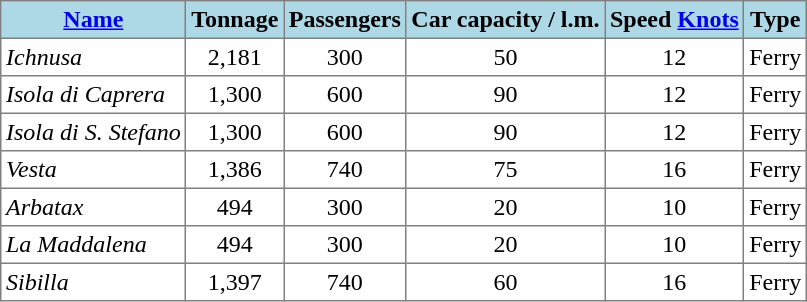<table class="toccolours" border="1" cellpadding="3" style="border-collapse:collapse">
<tr bgcolor=lightblue>
<th><a href='#'>Name</a></th>
<th>Tonnage</th>
<th>Passengers</th>
<th>Car capacity / l.m.</th>
<th>Speed <a href='#'>Knots</a></th>
<th>Type</th>
</tr>
<tr>
<td><em>Ichnusa</em></td>
<td align=center>2,181</td>
<td align=center>300</td>
<td align=center>50</td>
<td align=center>12</td>
<td>Ferry</td>
</tr>
<tr>
<td><em>Isola di Caprera</em></td>
<td align=center>1,300</td>
<td align=center>600</td>
<td align=center>90</td>
<td align=center>12</td>
<td>Ferry</td>
</tr>
<tr>
<td><em>Isola di S. Stefano</em></td>
<td align=center>1,300</td>
<td align=center>600</td>
<td align=center>90</td>
<td align=center>12</td>
<td>Ferry</td>
</tr>
<tr>
<td><em>Vesta</em></td>
<td align=center>1,386</td>
<td align=center>740</td>
<td align=center>75</td>
<td align=center>16</td>
<td>Ferry</td>
</tr>
<tr>
<td><em>Arbatax</em></td>
<td align=center>494</td>
<td align=center>300</td>
<td align=center>20</td>
<td align=center>10</td>
<td>Ferry</td>
</tr>
<tr>
<td><em>La Maddalena</em></td>
<td align=center>494</td>
<td align=center>300</td>
<td align=center>20</td>
<td align=center>10</td>
<td>Ferry</td>
</tr>
<tr>
<td><em>Sibilla</em></td>
<td align=center>1,397</td>
<td align=center>740</td>
<td align=center>60</td>
<td align=center>16</td>
<td>Ferry</td>
</tr>
</table>
